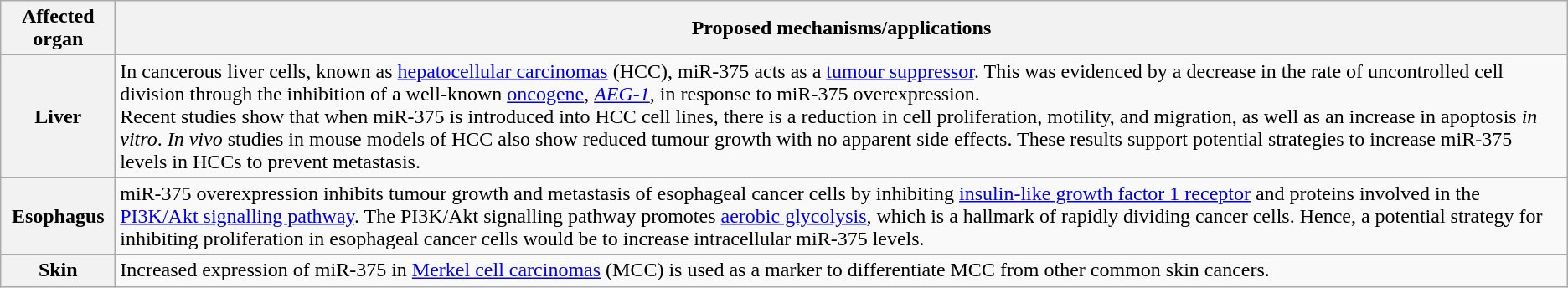<table class=wikitable>
<tr>
<th>Affected organ</th>
<th>Proposed mechanisms/applications</th>
</tr>
<tr>
<th>Liver</th>
<td>In cancerous liver cells, known as <a href='#'>hepatocellular carcinomas</a> (HCC), miR-375 acts as a <a href='#'>tumour suppressor</a>. This was evidenced by a decrease in the rate of uncontrolled cell division through the inhibition of a well-known <a href='#'>oncogene</a>, <a href='#'><em>AEG-1</em></a>, in response to miR-375 overexpression.<br>Recent studies show that when miR-375 is introduced into HCC cell lines, there is a reduction in cell proliferation, motility, and migration, as well as an increase in apoptosis <em>in vitro</em>. <em>In vivo</em> studies in mouse models of HCC also show reduced tumour growth with no apparent side effects. These results support potential strategies to increase miR-375 levels in HCCs to prevent metastasis.</td>
</tr>
<tr>
<th>Esophagus</th>
<td>miR-375 overexpression inhibits tumour growth and metastasis of esophageal cancer cells by inhibiting <a href='#'>insulin-like growth factor 1 receptor</a> and proteins involved in the <a href='#'>PI3K/Akt signalling pathway</a>. The PI3K/Akt signalling pathway promotes <a href='#'>aerobic glycolysis</a>, which is a hallmark of rapidly dividing cancer cells. Hence, a potential strategy for inhibiting proliferation in esophageal cancer cells would be to increase intracellular miR-375 levels.</td>
</tr>
<tr>
<th>Skin</th>
<td>Increased expression of miR-375 in <a href='#'>Merkel cell carcinomas</a> (MCC) is used as a marker to differentiate MCC from other common skin cancers.</td>
</tr>
</table>
